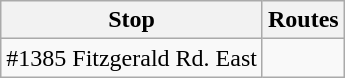<table class="wikitable">
<tr>
<th>Stop</th>
<th>Routes</th>
</tr>
<tr>
<td>#1385 Fitzgerald Rd. East</td>
<td></td>
</tr>
</table>
